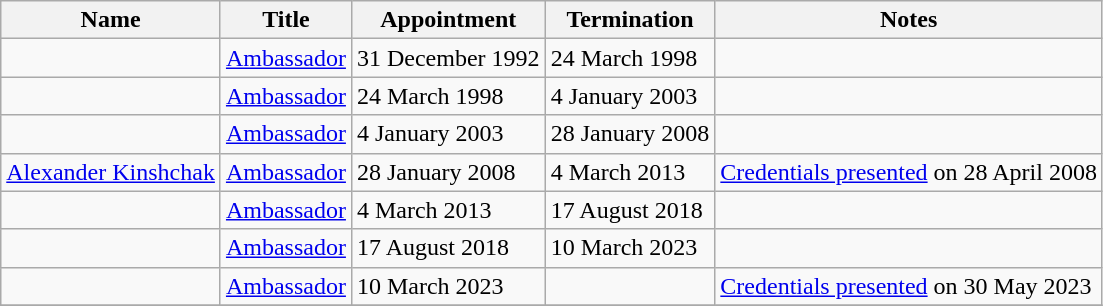<table class="wikitable">
<tr valign="middle">
<th>Name</th>
<th>Title</th>
<th>Appointment</th>
<th>Termination</th>
<th>Notes</th>
</tr>
<tr>
<td></td>
<td><a href='#'>Ambassador</a></td>
<td>31 December 1992</td>
<td>24 March 1998</td>
<td></td>
</tr>
<tr>
<td></td>
<td><a href='#'>Ambassador</a></td>
<td>24 March 1998</td>
<td>4 January 2003</td>
<td></td>
</tr>
<tr>
<td></td>
<td><a href='#'>Ambassador</a></td>
<td>4 January 2003</td>
<td>28 January 2008</td>
<td></td>
</tr>
<tr>
<td><a href='#'>Alexander Kinshchak</a></td>
<td><a href='#'>Ambassador</a></td>
<td>28 January 2008</td>
<td>4 March 2013</td>
<td><a href='#'>Credentials presented</a> on 28 April 2008</td>
</tr>
<tr>
<td></td>
<td><a href='#'>Ambassador</a></td>
<td>4 March 2013</td>
<td>17 August 2018</td>
<td></td>
</tr>
<tr>
<td></td>
<td><a href='#'>Ambassador</a></td>
<td>17 August 2018</td>
<td>10 March 2023</td>
<td></td>
</tr>
<tr>
<td></td>
<td><a href='#'>Ambassador</a></td>
<td>10 March 2023</td>
<td></td>
<td><a href='#'>Credentials presented</a> on 30 May 2023</td>
</tr>
<tr>
</tr>
</table>
